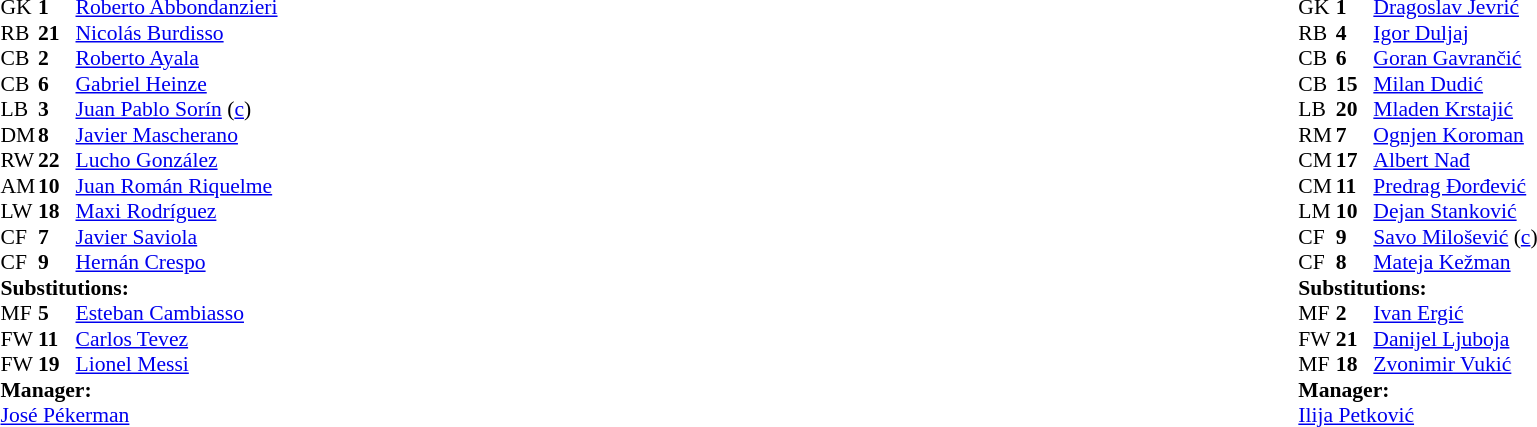<table width="100%">
<tr>
<td valign="top" width="40%"><br><table style="font-size: 90%" cellspacing="0" cellpadding="0">
<tr>
<th width="25"></th>
<th width="25"></th>
</tr>
<tr>
<td>GK</td>
<td><strong>1</strong></td>
<td><a href='#'>Roberto Abbondanzieri</a></td>
</tr>
<tr>
<td>RB</td>
<td><strong>21</strong></td>
<td><a href='#'>Nicolás Burdisso</a></td>
</tr>
<tr>
<td>CB</td>
<td><strong>2</strong></td>
<td><a href='#'>Roberto Ayala</a></td>
</tr>
<tr>
<td>CB</td>
<td><strong>6</strong></td>
<td><a href='#'>Gabriel Heinze</a></td>
</tr>
<tr>
<td>LB</td>
<td><strong>3</strong></td>
<td><a href='#'>Juan Pablo Sorín</a> (<a href='#'>c</a>)</td>
</tr>
<tr>
<td>DM</td>
<td><strong>8</strong></td>
<td><a href='#'>Javier Mascherano</a></td>
</tr>
<tr>
<td>RW</td>
<td><strong>22</strong></td>
<td><a href='#'>Lucho González</a></td>
<td></td>
<td></td>
</tr>
<tr>
<td>AM</td>
<td><strong>10</strong></td>
<td><a href='#'>Juan Román Riquelme</a></td>
</tr>
<tr>
<td>LW</td>
<td><strong>18</strong></td>
<td><a href='#'>Maxi Rodríguez</a></td>
<td></td>
<td></td>
</tr>
<tr>
<td>CF</td>
<td><strong>7</strong></td>
<td><a href='#'>Javier Saviola</a></td>
<td></td>
<td></td>
</tr>
<tr>
<td>CF</td>
<td><strong>9</strong></td>
<td><a href='#'>Hernán Crespo</a></td>
<td></td>
</tr>
<tr>
<td colspan=3><strong>Substitutions:</strong></td>
</tr>
<tr>
<td>MF</td>
<td><strong>5</strong></td>
<td><a href='#'>Esteban Cambiasso</a></td>
<td></td>
<td></td>
</tr>
<tr>
<td>FW</td>
<td><strong>11</strong></td>
<td><a href='#'>Carlos Tevez</a></td>
<td></td>
<td></td>
</tr>
<tr>
<td>FW</td>
<td><strong>19</strong></td>
<td><a href='#'>Lionel Messi</a></td>
<td></td>
<td></td>
</tr>
<tr>
<td colspan=3><strong>Manager:</strong></td>
</tr>
<tr>
<td colspan="4"><a href='#'>José Pékerman</a></td>
</tr>
</table>
</td>
<td valign="top"></td>
<td valign="top" width="50%"><br><table style="font-size: 90%" cellspacing="0" cellpadding="0" align=center>
<tr>
<th width="25"></th>
<th width="25"></th>
</tr>
<tr>
<td>GK</td>
<td><strong>1</strong></td>
<td><a href='#'>Dragoslav Jevrić</a></td>
</tr>
<tr>
<td>RB</td>
<td><strong>4</strong></td>
<td><a href='#'>Igor Duljaj</a></td>
</tr>
<tr>
<td>CB</td>
<td><strong>6</strong></td>
<td><a href='#'>Goran Gavrančić</a></td>
</tr>
<tr>
<td>CB</td>
<td><strong>15</strong></td>
<td><a href='#'>Milan Dudić</a></td>
</tr>
<tr>
<td>LB</td>
<td><strong>20</strong></td>
<td><a href='#'>Mladen Krstajić</a></td>
<td></td>
</tr>
<tr>
<td>RM</td>
<td><strong>7</strong></td>
<td><a href='#'>Ognjen Koroman</a></td>
<td></td>
<td></td>
</tr>
<tr>
<td>CM</td>
<td><strong>17</strong></td>
<td><a href='#'>Albert Nađ</a></td>
<td></td>
<td></td>
</tr>
<tr>
<td>CM</td>
<td><strong>11</strong></td>
<td><a href='#'>Predrag Đorđević</a></td>
</tr>
<tr>
<td>LM</td>
<td><strong>10</strong></td>
<td><a href='#'>Dejan Stanković</a></td>
</tr>
<tr>
<td>CF</td>
<td><strong>9</strong></td>
<td><a href='#'>Savo Milošević</a> (<a href='#'>c</a>)</td>
<td></td>
<td></td>
</tr>
<tr>
<td>CF</td>
<td><strong>8</strong></td>
<td><a href='#'>Mateja Kežman</a></td>
<td></td>
</tr>
<tr>
<td colspan=3><strong>Substitutions:</strong></td>
</tr>
<tr>
<td>MF</td>
<td><strong>2</strong></td>
<td><a href='#'>Ivan Ergić</a></td>
<td></td>
<td></td>
</tr>
<tr>
<td>FW</td>
<td><strong>21</strong></td>
<td><a href='#'>Danijel Ljuboja</a></td>
<td></td>
<td></td>
</tr>
<tr>
<td>MF</td>
<td><strong>18</strong></td>
<td><a href='#'>Zvonimir Vukić</a></td>
<td></td>
<td></td>
</tr>
<tr>
<td colspan=3><strong>Manager:</strong></td>
</tr>
<tr>
<td colspan="4"><a href='#'>Ilija Petković</a></td>
</tr>
</table>
</td>
</tr>
</table>
